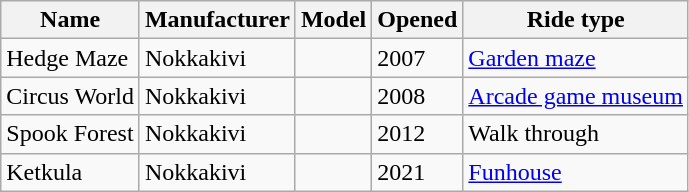<table class= "wikitable sortable">
<tr>
<th>Name</th>
<th>Manufacturer</th>
<th>Model</th>
<th>Opened</th>
<th>Ride type</th>
</tr>
<tr>
<td>Hedge Maze</td>
<td>Nokkakivi</td>
<td></td>
<td>2007</td>
<td><a href='#'>Garden maze</a></td>
</tr>
<tr>
<td>Circus World</td>
<td>Nokkakivi</td>
<td></td>
<td>2008</td>
<td><a href='#'>Arcade game museum</a></td>
</tr>
<tr>
<td>Spook Forest</td>
<td>Nokkakivi</td>
<td></td>
<td>2012</td>
<td>Walk through</td>
</tr>
<tr>
<td>Ketkula</td>
<td>Nokkakivi</td>
<td></td>
<td>2021</td>
<td><a href='#'>Funhouse</a></td>
</tr>
</table>
